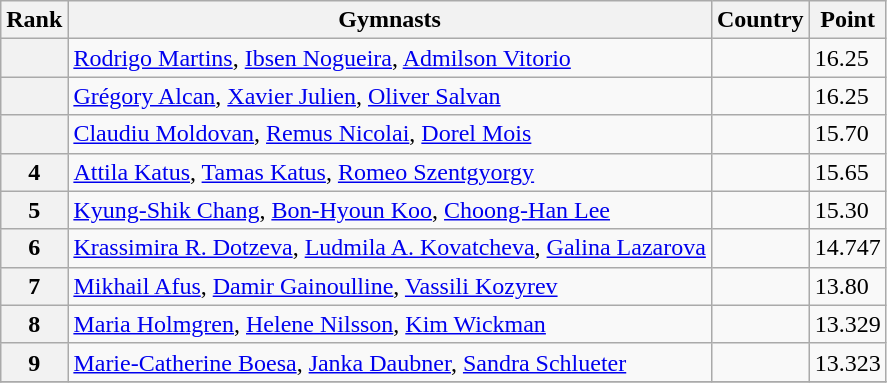<table class="wikitable sortable">
<tr>
<th>Rank</th>
<th>Gymnasts</th>
<th>Country</th>
<th>Point</th>
</tr>
<tr>
<th></th>
<td><a href='#'>Rodrigo Martins</a>, <a href='#'>Ibsen Nogueira</a>, <a href='#'>Admilson Vitorio</a></td>
<td></td>
<td>16.25</td>
</tr>
<tr>
<th></th>
<td><a href='#'>Grégory Alcan</a>, <a href='#'>Xavier Julien</a>, <a href='#'>Oliver Salvan</a></td>
<td></td>
<td>16.25</td>
</tr>
<tr>
<th></th>
<td><a href='#'>Claudiu Moldovan</a>, <a href='#'>Remus Nicolai</a>, <a href='#'>Dorel Mois</a></td>
<td></td>
<td>15.70</td>
</tr>
<tr>
<th>4</th>
<td><a href='#'>Attila Katus</a>, <a href='#'>Tamas Katus</a>, <a href='#'>Romeo Szentgyorgy</a></td>
<td></td>
<td>15.65</td>
</tr>
<tr>
<th>5</th>
<td><a href='#'>Kyung-Shik Chang</a>, <a href='#'>Bon-Hyoun Koo</a>, <a href='#'>Choong-Han Lee</a></td>
<td></td>
<td>15.30</td>
</tr>
<tr>
<th>6</th>
<td><a href='#'>Krassimira R. Dotzeva</a>, <a href='#'>Ludmila A. Kovatcheva</a>, <a href='#'>Galina Lazarova</a></td>
<td></td>
<td>14.747</td>
</tr>
<tr>
<th>7</th>
<td><a href='#'>Mikhail Afus</a>, <a href='#'>Damir Gainoulline</a>, <a href='#'>Vassili Kozyrev</a></td>
<td></td>
<td>13.80</td>
</tr>
<tr>
<th>8</th>
<td><a href='#'>Maria Holmgren</a>, <a href='#'>Helene Nilsson</a>, <a href='#'>Kim Wickman</a></td>
<td></td>
<td>13.329</td>
</tr>
<tr>
<th>9</th>
<td><a href='#'>Marie-Catherine Boesa</a>, <a href='#'>Janka Daubner</a>, <a href='#'>Sandra Schlueter</a></td>
<td></td>
<td>13.323</td>
</tr>
<tr>
</tr>
</table>
